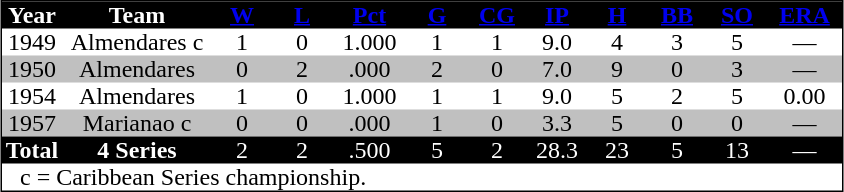<table cellspacing="0" cellpadding="0" align="center" style="border: 1px black solid;">
<tr style="background-color:black; color:white; text-align:center;">
<td width="40"><strong>Year</strong></td>
<td width="100"><strong>Team</strong></td>
<td width="40"><strong><span><a href='#'>W</a></span></strong></td>
<td width="40"><strong><span><a href='#'>L</a></span></strong></td>
<td width="50"><strong><span><a href='#'>Pct</a></span></strong></td>
<td width="40"><strong><span><a href='#'>G</a></span></strong></td>
<td width="40"><strong><span><a href='#'>CG</a></span></strong></td>
<td width="40"><strong><span><a href='#'>IP</a></span></strong></td>
<td width="40"><strong><span><a href='#'>H</a></span></strong></td>
<td width="40"><strong><span><a href='#'>BB</a></span></strong></td>
<td width="40"><strong><span><a href='#'>SO</a></span></strong></td>
<td width="50"><strong><span><a href='#'>ERA</a></span></strong></td>
</tr>
<tr style="text-align:center;">
<td>1949</td>
<td>Almendares <span>c</span></td>
<td>1</td>
<td>0</td>
<td>1.000</td>
<td>1</td>
<td>1</td>
<td>9.0</td>
<td>4</td>
<td>3</td>
<td>5</td>
<td>—</td>
</tr>
<tr style="background-color:silver; text-align:center;">
<td>1950</td>
<td>Almendares</td>
<td>0</td>
<td>2</td>
<td>.000</td>
<td>2</td>
<td>0</td>
<td>7.0</td>
<td>9</td>
<td>0</td>
<td>3</td>
<td>—</td>
</tr>
<tr style="text-align:center;">
<td>1954</td>
<td>Almendares</td>
<td>1</td>
<td>0</td>
<td>1.000</td>
<td>1</td>
<td>1</td>
<td>9.0</td>
<td>5</td>
<td>2</td>
<td>5</td>
<td>0.00</td>
</tr>
<tr style="background-color:silver; text-align:center;">
<td>1957</td>
<td>Marianao <span>c</span></td>
<td>0</td>
<td>0</td>
<td>.000</td>
<td>1</td>
<td>0</td>
<td>3.3</td>
<td>5</td>
<td>0</td>
<td>0</td>
<td>—</td>
</tr>
<tr style="background-color:black; color:white; text-align:center;">
<td><strong>Total</strong></td>
<td><strong>4 Series</strong></td>
<td>2</td>
<td>2</td>
<td>.500</td>
<td>5</td>
<td>2</td>
<td>28.3</td>
<td>23</td>
<td>5</td>
<td>13</td>
<td>—</td>
</tr>
<tr>
<td colspan="12">   <span>c</span> = Caribbean Series championship.</td>
</tr>
<tr>
</tr>
</table>
